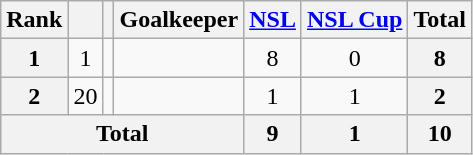<table class="wikitable sortable" style="text-align:center">
<tr>
<th>Rank</th>
<th></th>
<th></th>
<th>Goalkeeper</th>
<th><a href='#'>NSL</a></th>
<th><a href='#'>NSL Cup</a></th>
<th>Total</th>
</tr>
<tr>
<th>1</th>
<td>1</td>
<td></td>
<td align="left"></td>
<td>8</td>
<td>0</td>
<th>8</th>
</tr>
<tr>
<th>2</th>
<td>20</td>
<td></td>
<td align="left"></td>
<td>1</td>
<td>1</td>
<th>2</th>
</tr>
<tr>
<th colspan="4">Total</th>
<th>9</th>
<th>1</th>
<th>10</th>
</tr>
</table>
